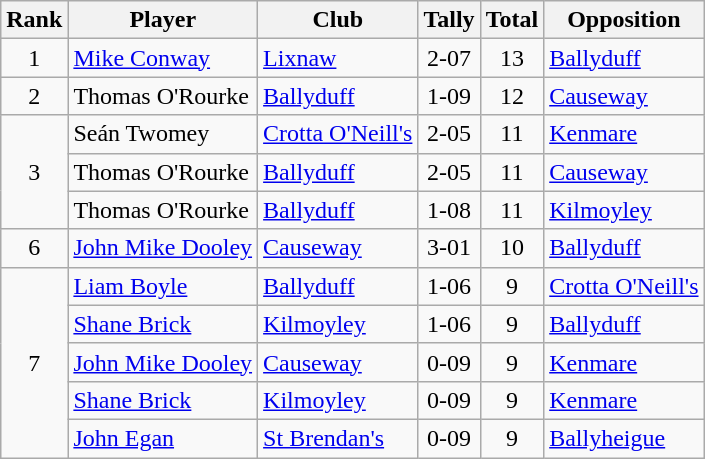<table class="wikitable">
<tr>
<th>Rank</th>
<th>Player</th>
<th>Club</th>
<th>Tally</th>
<th>Total</th>
<th>Opposition</th>
</tr>
<tr>
<td rowspan="1" style="text-align:center;">1</td>
<td><a href='#'>Mike Conway</a></td>
<td><a href='#'>Lixnaw</a></td>
<td align=center>2-07</td>
<td align=center>13</td>
<td><a href='#'>Ballyduff</a></td>
</tr>
<tr>
<td rowspan="1" style="text-align:center;">2</td>
<td>Thomas O'Rourke</td>
<td><a href='#'>Ballyduff</a></td>
<td align=center>1-09</td>
<td align=center>12</td>
<td><a href='#'>Causeway</a></td>
</tr>
<tr>
<td rowspan="3" style="text-align:center;">3</td>
<td>Seán Twomey</td>
<td><a href='#'>Crotta O'Neill's</a></td>
<td align=center>2-05</td>
<td align=center>11</td>
<td><a href='#'>Kenmare</a></td>
</tr>
<tr>
<td>Thomas O'Rourke</td>
<td><a href='#'>Ballyduff</a></td>
<td align=center>2-05</td>
<td align=center>11</td>
<td><a href='#'>Causeway</a></td>
</tr>
<tr>
<td>Thomas O'Rourke</td>
<td><a href='#'>Ballyduff</a></td>
<td align=center>1-08</td>
<td align=center>11</td>
<td><a href='#'>Kilmoyley</a></td>
</tr>
<tr>
<td rowspan="1" style="text-align:center;">6</td>
<td><a href='#'>John Mike Dooley</a></td>
<td><a href='#'>Causeway</a></td>
<td align=center>3-01</td>
<td align=center>10</td>
<td><a href='#'>Ballyduff</a></td>
</tr>
<tr>
<td rowspan="5" style="text-align:center;">7</td>
<td><a href='#'>Liam Boyle</a></td>
<td><a href='#'>Ballyduff</a></td>
<td align=center>1-06</td>
<td align=center>9</td>
<td><a href='#'>Crotta O'Neill's</a></td>
</tr>
<tr>
<td><a href='#'>Shane Brick</a></td>
<td><a href='#'>Kilmoyley</a></td>
<td align=center>1-06</td>
<td align=center>9</td>
<td><a href='#'>Ballyduff</a></td>
</tr>
<tr>
<td><a href='#'>John Mike Dooley</a></td>
<td><a href='#'>Causeway</a></td>
<td align=center>0-09</td>
<td align=center>9</td>
<td><a href='#'>Kenmare</a></td>
</tr>
<tr>
<td><a href='#'>Shane Brick</a></td>
<td><a href='#'>Kilmoyley</a></td>
<td align=center>0-09</td>
<td align=center>9</td>
<td><a href='#'>Kenmare</a></td>
</tr>
<tr>
<td><a href='#'>John Egan</a></td>
<td><a href='#'>St Brendan's</a></td>
<td align=center>0-09</td>
<td align=center>9</td>
<td><a href='#'>Ballyheigue</a></td>
</tr>
</table>
